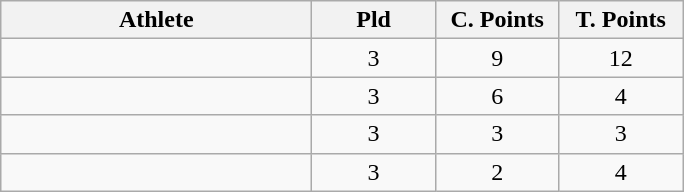<table class="wikitable" style="text-align:center">
<tr>
<th width=200>Athlete</th>
<th width=75>Pld</th>
<th width=75>C. Points</th>
<th width=75>T. Points</th>
</tr>
<tr>
<td style="text-align:left"></td>
<td>3</td>
<td>9</td>
<td>12</td>
</tr>
<tr>
<td style="text-align:left"></td>
<td>3</td>
<td>6</td>
<td>4</td>
</tr>
<tr>
<td style="text-align:left"></td>
<td>3</td>
<td>3</td>
<td>3</td>
</tr>
<tr>
<td style="text-align:left"></td>
<td>3</td>
<td>2</td>
<td>4</td>
</tr>
</table>
